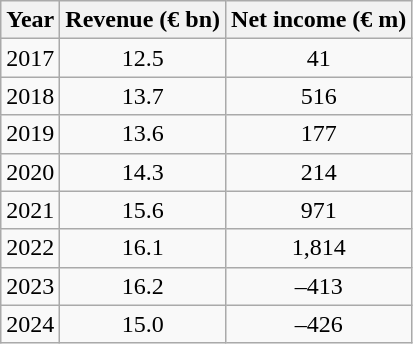<table class="wikitable float-left" style="text-align: center;">
<tr>
<th>Year</th>
<th>Revenue (€ bn)</th>
<th>Net income (€ m)</th>
</tr>
<tr>
<td>2017</td>
<td>12.5</td>
<td>41</td>
</tr>
<tr>
<td>2018</td>
<td>13.7</td>
<td>516</td>
</tr>
<tr>
<td>2019</td>
<td>13.6</td>
<td>177</td>
</tr>
<tr>
<td>2020</td>
<td>14.3</td>
<td>214</td>
</tr>
<tr>
<td>2021</td>
<td>15.6</td>
<td>971</td>
</tr>
<tr>
<td>2022</td>
<td>16.1</td>
<td>1,814</td>
</tr>
<tr>
<td>2023</td>
<td>16.2</td>
<td>–413</td>
</tr>
<tr>
<td>2024</td>
<td>15.0</td>
<td>–426</td>
</tr>
</table>
